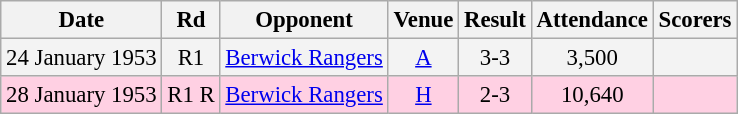<table class="wikitable sortable" style="font-size:95%; text-align:center">
<tr>
<th>Date</th>
<th>Rd</th>
<th>Opponent</th>
<th>Venue</th>
<th>Result</th>
<th>Attendance</th>
<th>Scorers</th>
</tr>
<tr bgcolor = "#f3f3f3">
<td>24 January 1953</td>
<td>R1</td>
<td><a href='#'>Berwick Rangers</a></td>
<td><a href='#'>A</a></td>
<td>3-3</td>
<td>3,500</td>
<td></td>
</tr>
<tr bgcolor = "#ffd0e3">
<td>28 January 1953</td>
<td>R1 R</td>
<td><a href='#'>Berwick Rangers</a></td>
<td><a href='#'>H</a></td>
<td>2-3</td>
<td>10,640</td>
<td></td>
</tr>
</table>
